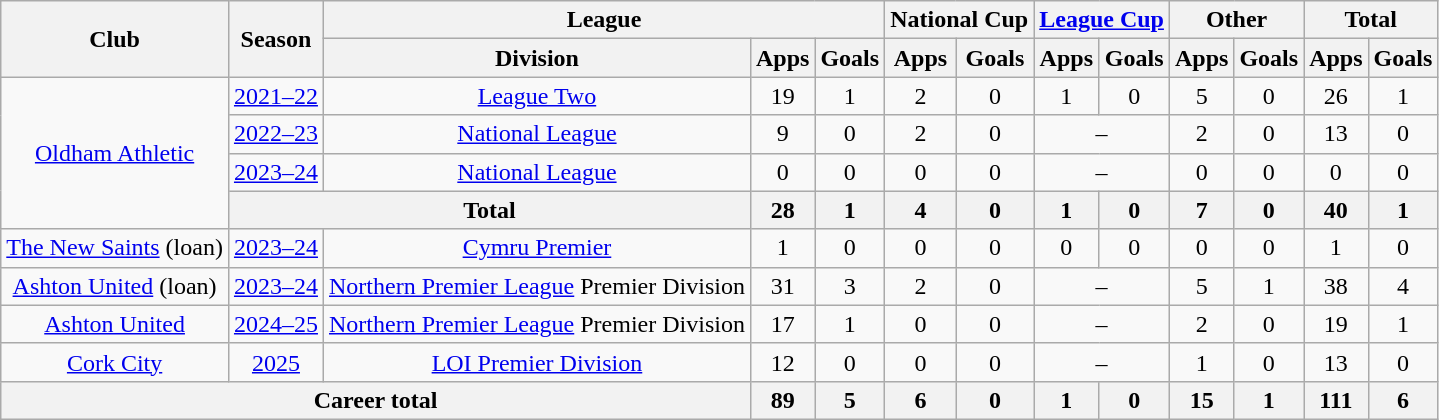<table class=wikitable style=text-align:center>
<tr>
<th rowspan=2>Club</th>
<th rowspan=2>Season</th>
<th colspan=3>League</th>
<th colspan=2>National Cup</th>
<th colspan=2><a href='#'>League Cup</a></th>
<th colspan=2>Other</th>
<th colspan=2>Total</th>
</tr>
<tr>
<th>Division</th>
<th>Apps</th>
<th>Goals</th>
<th>Apps</th>
<th>Goals</th>
<th>Apps</th>
<th>Goals</th>
<th>Apps</th>
<th>Goals</th>
<th>Apps</th>
<th>Goals</th>
</tr>
<tr>
<td rowspan="4"><a href='#'>Oldham Athletic</a></td>
<td><a href='#'>2021–22</a></td>
<td><a href='#'>League Two</a></td>
<td>19</td>
<td>1</td>
<td>2</td>
<td>0</td>
<td>1</td>
<td>0</td>
<td>5</td>
<td>0</td>
<td>26</td>
<td>1</td>
</tr>
<tr>
<td><a href='#'>2022–23</a></td>
<td><a href='#'>National League</a></td>
<td>9</td>
<td>0</td>
<td>2</td>
<td>0</td>
<td colspan="2">–</td>
<td>2</td>
<td>0</td>
<td>13</td>
<td>0</td>
</tr>
<tr>
<td><a href='#'>2023–24</a></td>
<td><a href='#'>National League</a></td>
<td>0</td>
<td>0</td>
<td>0</td>
<td>0</td>
<td colspan="2">–</td>
<td>0</td>
<td>0</td>
<td>0</td>
<td>0</td>
</tr>
<tr>
<th colspan="2">Total</th>
<th>28</th>
<th>1</th>
<th>4</th>
<th>0</th>
<th>1</th>
<th>0</th>
<th>7</th>
<th>0</th>
<th>40</th>
<th>1</th>
</tr>
<tr>
<td><a href='#'>The New Saints</a> (loan)</td>
<td><a href='#'>2023–24</a></td>
<td><a href='#'>Cymru Premier</a></td>
<td>1</td>
<td>0</td>
<td>0</td>
<td>0</td>
<td>0</td>
<td>0</td>
<td>0</td>
<td>0</td>
<td>1</td>
<td>0</td>
</tr>
<tr>
<td><a href='#'>Ashton United</a> (loan)</td>
<td><a href='#'>2023–24</a></td>
<td><a href='#'>Northern Premier League</a> Premier Division</td>
<td>31</td>
<td>3</td>
<td>2</td>
<td>0</td>
<td colspan="2">–</td>
<td>5</td>
<td>1</td>
<td>38</td>
<td>4</td>
</tr>
<tr>
<td><a href='#'>Ashton United</a></td>
<td><a href='#'>2024–25</a></td>
<td><a href='#'>Northern Premier League</a> Premier Division</td>
<td>17</td>
<td>1</td>
<td>0</td>
<td>0</td>
<td colspan="2">–</td>
<td>2</td>
<td>0</td>
<td>19</td>
<td>1</td>
</tr>
<tr>
<td><a href='#'>Cork City</a></td>
<td><a href='#'>2025</a></td>
<td><a href='#'>LOI Premier Division</a></td>
<td>12</td>
<td>0</td>
<td>0</td>
<td>0</td>
<td colspan="2">–</td>
<td>1</td>
<td>0</td>
<td>13</td>
<td>0</td>
</tr>
<tr>
<th colspan="3">Career total</th>
<th>89</th>
<th>5</th>
<th>6</th>
<th>0</th>
<th>1</th>
<th>0</th>
<th>15</th>
<th>1</th>
<th>111</th>
<th>6</th>
</tr>
</table>
